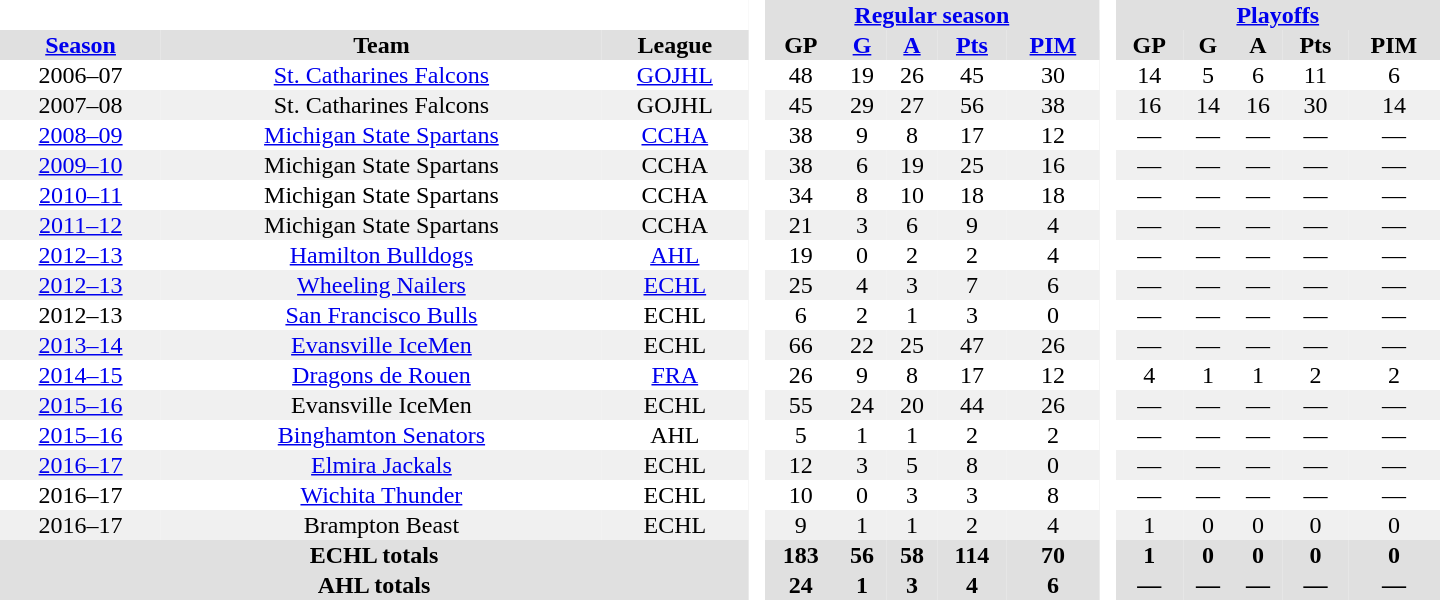<table border="0" cellpadding="1" cellspacing="0" style="text-align:center; width:60em;">
<tr bgcolor="#e0e0e0">
<th colspan="3" bgcolor="#ffffff"> </th>
<th rowspan="99" bgcolor="#ffffff"> </th>
<th colspan="5"><a href='#'>Regular season</a></th>
<th rowspan="99" bgcolor="#ffffff"> </th>
<th colspan="5"><a href='#'>Playoffs</a></th>
</tr>
<tr bgcolor="#e0e0e0">
<th><a href='#'>Season</a></th>
<th>Team</th>
<th>League</th>
<th>GP</th>
<th><a href='#'>G</a></th>
<th><a href='#'>A</a></th>
<th><a href='#'>Pts</a></th>
<th><a href='#'>PIM</a></th>
<th>GP</th>
<th>G</th>
<th>A</th>
<th>Pts</th>
<th>PIM</th>
</tr>
<tr>
<td>2006–07</td>
<td><a href='#'>St. Catharines Falcons</a></td>
<td><a href='#'>GOJHL</a></td>
<td>48</td>
<td>19</td>
<td>26</td>
<td>45</td>
<td>30</td>
<td>14</td>
<td>5</td>
<td>6</td>
<td>11</td>
<td>6</td>
</tr>
<tr bgcolor="#f0f0f0">
<td>2007–08</td>
<td>St. Catharines Falcons</td>
<td>GOJHL</td>
<td>45</td>
<td>29</td>
<td>27</td>
<td>56</td>
<td>38</td>
<td>16</td>
<td>14</td>
<td>16</td>
<td>30</td>
<td>14</td>
</tr>
<tr>
<td><a href='#'>2008–09</a></td>
<td><a href='#'>Michigan State Spartans</a></td>
<td><a href='#'>CCHA</a></td>
<td>38</td>
<td>9</td>
<td>8</td>
<td>17</td>
<td>12</td>
<td>—</td>
<td>—</td>
<td>—</td>
<td>—</td>
<td>—</td>
</tr>
<tr bgcolor="#f0f0f0">
<td><a href='#'>2009–10</a></td>
<td>Michigan State Spartans</td>
<td>CCHA</td>
<td>38</td>
<td>6</td>
<td>19</td>
<td>25</td>
<td>16</td>
<td>—</td>
<td>—</td>
<td>—</td>
<td>—</td>
<td>—</td>
</tr>
<tr>
<td><a href='#'>2010–11</a></td>
<td>Michigan State Spartans</td>
<td>CCHA</td>
<td>34</td>
<td>8</td>
<td>10</td>
<td>18</td>
<td>18</td>
<td>—</td>
<td>—</td>
<td>—</td>
<td>—</td>
<td>—</td>
</tr>
<tr bgcolor="#f0f0f0">
<td><a href='#'>2011–12</a></td>
<td>Michigan State Spartans</td>
<td>CCHA</td>
<td>21</td>
<td>3</td>
<td>6</td>
<td>9</td>
<td>4</td>
<td>—</td>
<td>—</td>
<td>—</td>
<td>—</td>
<td>—</td>
</tr>
<tr>
<td><a href='#'>2012–13</a></td>
<td><a href='#'>Hamilton Bulldogs</a></td>
<td><a href='#'>AHL</a></td>
<td>19</td>
<td>0</td>
<td>2</td>
<td>2</td>
<td>4</td>
<td>—</td>
<td>—</td>
<td>—</td>
<td>—</td>
<td>—</td>
</tr>
<tr bgcolor="#f0f0f0">
<td><a href='#'>2012–13</a></td>
<td><a href='#'>Wheeling Nailers</a></td>
<td><a href='#'>ECHL</a></td>
<td>25</td>
<td>4</td>
<td>3</td>
<td>7</td>
<td>6</td>
<td>—</td>
<td>—</td>
<td>—</td>
<td>—</td>
<td>—</td>
</tr>
<tr>
<td>2012–13</td>
<td><a href='#'>San Francisco Bulls</a></td>
<td>ECHL</td>
<td>6</td>
<td>2</td>
<td>1</td>
<td>3</td>
<td>0</td>
<td>—</td>
<td>—</td>
<td>—</td>
<td>—</td>
<td>—</td>
</tr>
<tr bgcolor="#f0f0f0">
<td><a href='#'>2013–14</a></td>
<td><a href='#'>Evansville IceMen</a></td>
<td>ECHL</td>
<td>66</td>
<td>22</td>
<td>25</td>
<td>47</td>
<td>26</td>
<td>—</td>
<td>—</td>
<td>—</td>
<td>—</td>
<td>—</td>
</tr>
<tr>
<td><a href='#'>2014–15</a></td>
<td><a href='#'>Dragons de Rouen</a></td>
<td><a href='#'>FRA</a></td>
<td>26</td>
<td>9</td>
<td>8</td>
<td>17</td>
<td>12</td>
<td>4</td>
<td>1</td>
<td>1</td>
<td>2</td>
<td>2</td>
</tr>
<tr bgcolor="#f0f0f0">
<td><a href='#'>2015–16</a></td>
<td>Evansville IceMen</td>
<td>ECHL</td>
<td>55</td>
<td>24</td>
<td>20</td>
<td>44</td>
<td>26</td>
<td>—</td>
<td>—</td>
<td>—</td>
<td>—</td>
<td>—</td>
</tr>
<tr>
<td><a href='#'>2015–16</a></td>
<td><a href='#'>Binghamton Senators</a></td>
<td>AHL</td>
<td>5</td>
<td>1</td>
<td>1</td>
<td>2</td>
<td>2</td>
<td>—</td>
<td>—</td>
<td>—</td>
<td>—</td>
<td>—</td>
</tr>
<tr bgcolor="#f0f0f0">
<td><a href='#'>2016–17</a></td>
<td><a href='#'>Elmira Jackals</a></td>
<td>ECHL</td>
<td>12</td>
<td>3</td>
<td>5</td>
<td>8</td>
<td>0</td>
<td>—</td>
<td>—</td>
<td>—</td>
<td>—</td>
<td>—</td>
</tr>
<tr>
<td>2016–17</td>
<td><a href='#'>Wichita Thunder</a></td>
<td>ECHL</td>
<td>10</td>
<td>0</td>
<td>3</td>
<td>3</td>
<td>8</td>
<td>—</td>
<td>—</td>
<td>—</td>
<td>—</td>
<td>—</td>
</tr>
<tr bgcolor="#f0f0f0">
<td>2016–17</td>
<td>Brampton Beast</td>
<td>ECHL</td>
<td>9</td>
<td>1</td>
<td>1</td>
<td>2</td>
<td>4</td>
<td>1</td>
<td>0</td>
<td>0</td>
<td>0</td>
<td>0</td>
</tr>
<tr bgcolor="#e0e0e0">
<th colspan="3">ECHL totals</th>
<th>183</th>
<th>56</th>
<th>58</th>
<th>114</th>
<th>70</th>
<th>1</th>
<th>0</th>
<th>0</th>
<th>0</th>
<th>0</th>
</tr>
<tr bgcolor="#e0e0e0">
<th colspan="3">AHL totals</th>
<th>24</th>
<th>1</th>
<th>3</th>
<th>4</th>
<th>6</th>
<th>—</th>
<th>—</th>
<th>—</th>
<th>—</th>
<th>—</th>
</tr>
</table>
